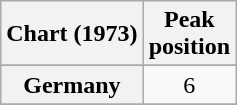<table class="wikitable sortable plainrowheaders" style="text-align:center">
<tr>
<th scope="col">Chart (1973)</th>
<th scope="col">Peak<br>position</th>
</tr>
<tr>
</tr>
<tr>
</tr>
<tr>
<th scope="row">Germany</th>
<td align="center">6</td>
</tr>
<tr>
</tr>
<tr>
</tr>
</table>
